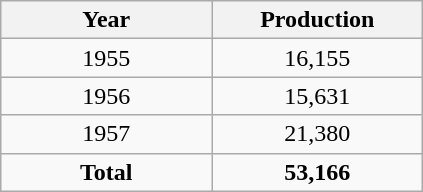<table class="wikitable">
<tr style="text-align:center;">
<th style="width:100pt;">Year</th>
<th style="width:100pt; text-align:center;">Production</th>
</tr>
<tr style="text-align:center;">
<td>1955</td>
<td style="text-align:center;">16,155</td>
</tr>
<tr style="text-align:center;">
<td>1956</td>
<td style="text-align:center;">15,631</td>
</tr>
<tr style="text-align:center;">
<td>1957</td>
<td style="text-align:center;">21,380</td>
</tr>
<tr style="text-align:center;">
<td><strong>Total</strong></td>
<td style="text-align:center;"><strong>53,166</strong></td>
</tr>
</table>
